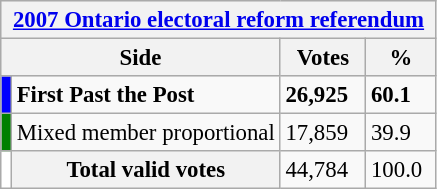<table class="wikitable" style="font-size: 95%; clear:both">
<tr style="background-color:#E9E9E9">
<th colspan=4><a href='#'>2007 Ontario electoral reform referendum</a></th>
</tr>
<tr style="background-color:#E9E9E9">
<th colspan=2 style="width: 130px">Side</th>
<th style="width: 50px">Votes</th>
<th style="width: 40px">%</th>
</tr>
<tr>
<td bgcolor="blue"></td>
<td><strong>First Past the Post</strong></td>
<td><strong>26,925</strong></td>
<td><strong>60.1</strong></td>
</tr>
<tr>
<td bgcolor="green"></td>
<td>Mixed member proportional</td>
<td>17,859</td>
<td>39.9</td>
</tr>
<tr>
<td bgcolor="white"></td>
<th>Total valid votes</th>
<td>44,784</td>
<td>100.0</td>
</tr>
</table>
